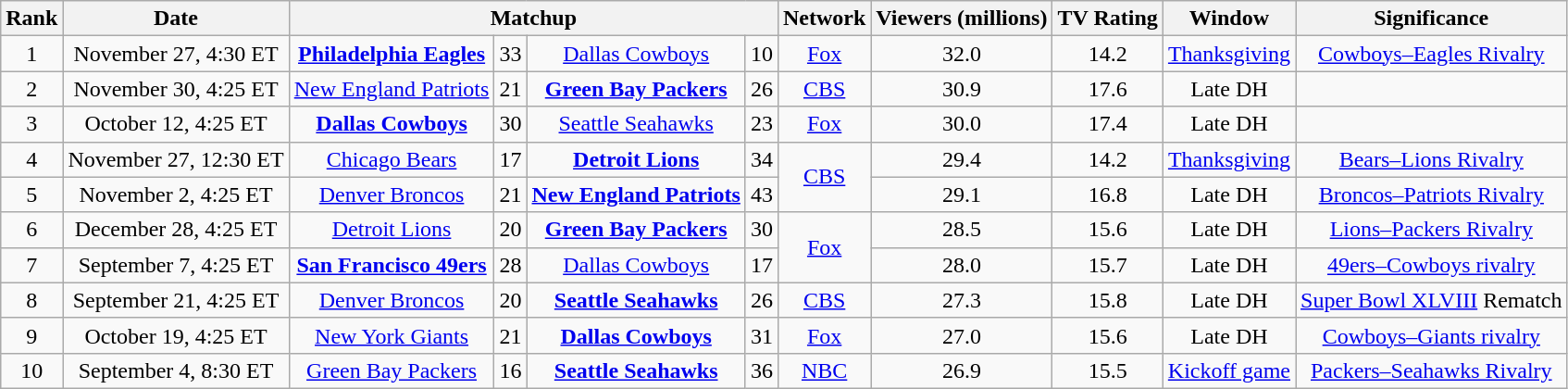<table class="wikitable" style="text-align:center;">
<tr>
<th>Rank</th>
<th>Date</th>
<th colspan=4>Matchup</th>
<th>Network</th>
<th>Viewers (millions)</th>
<th>TV Rating</th>
<th>Window</th>
<th>Significance</th>
</tr>
<tr>
<td>1</td>
<td>November 27, 4:30 ET</td>
<td><strong><a href='#'>Philadelphia Eagles</a></strong></td>
<td>33</td>
<td><a href='#'>Dallas Cowboys</a></td>
<td>10</td>
<td><a href='#'>Fox</a></td>
<td>32.0</td>
<td>14.2</td>
<td><a href='#'>Thanksgiving</a></td>
<td><a href='#'>Cowboys–Eagles Rivalry</a></td>
</tr>
<tr>
<td>2</td>
<td>November 30, 4:25 ET</td>
<td><a href='#'>New England Patriots</a></td>
<td>21</td>
<td><strong><a href='#'>Green Bay Packers</a></strong></td>
<td>26</td>
<td><a href='#'>CBS</a></td>
<td>30.9</td>
<td>17.6</td>
<td>Late DH</td>
<td></td>
</tr>
<tr>
<td>3</td>
<td>October 12, 4:25 ET</td>
<td><strong><a href='#'>Dallas Cowboys</a></strong></td>
<td>30</td>
<td><a href='#'>Seattle Seahawks</a></td>
<td>23</td>
<td><a href='#'>Fox</a></td>
<td>30.0</td>
<td>17.4</td>
<td>Late DH</td>
<td></td>
</tr>
<tr>
<td>4</td>
<td>November 27, 12:30 ET</td>
<td><a href='#'>Chicago Bears</a></td>
<td>17</td>
<td><strong><a href='#'>Detroit Lions</a></strong></td>
<td>34</td>
<td rowspan=2><a href='#'>CBS</a></td>
<td>29.4</td>
<td>14.2</td>
<td><a href='#'>Thanksgiving</a></td>
<td><a href='#'>Bears–Lions Rivalry</a></td>
</tr>
<tr>
<td>5</td>
<td>November 2, 4:25 ET</td>
<td><a href='#'>Denver Broncos</a></td>
<td>21</td>
<td><strong><a href='#'>New England Patriots</a></strong></td>
<td>43</td>
<td>29.1</td>
<td>16.8</td>
<td>Late DH</td>
<td><a href='#'>Broncos–Patriots Rivalry</a></td>
</tr>
<tr>
<td>6</td>
<td>December 28, 4:25 ET</td>
<td><a href='#'>Detroit Lions</a></td>
<td>20</td>
<td><strong><a href='#'>Green Bay Packers</a></strong></td>
<td>30</td>
<td rowspan=2><a href='#'>Fox</a></td>
<td>28.5</td>
<td>15.6</td>
<td>Late DH</td>
<td><a href='#'>Lions–Packers Rivalry</a></td>
</tr>
<tr>
<td>7</td>
<td>September 7, 4:25 ET</td>
<td><strong><a href='#'>San Francisco 49ers</a></strong></td>
<td>28</td>
<td><a href='#'>Dallas Cowboys</a></td>
<td>17</td>
<td>28.0</td>
<td>15.7</td>
<td>Late DH</td>
<td><a href='#'>49ers–Cowboys rivalry</a></td>
</tr>
<tr>
<td>8</td>
<td>September 21, 4:25 ET</td>
<td><a href='#'>Denver Broncos</a></td>
<td>20</td>
<td><strong><a href='#'>Seattle Seahawks</a></strong></td>
<td>26</td>
<td><a href='#'>CBS</a></td>
<td>27.3</td>
<td>15.8</td>
<td>Late DH</td>
<td><a href='#'>Super Bowl XLVIII</a> Rematch</td>
</tr>
<tr>
<td>9</td>
<td>October 19, 4:25 ET</td>
<td><a href='#'>New York Giants</a></td>
<td>21</td>
<td><strong><a href='#'>Dallas Cowboys</a></strong></td>
<td>31</td>
<td><a href='#'>Fox</a></td>
<td>27.0</td>
<td>15.6</td>
<td>Late DH</td>
<td><a href='#'>Cowboys–Giants rivalry</a></td>
</tr>
<tr>
<td>10</td>
<td>September 4, 8:30 ET</td>
<td><a href='#'>Green Bay Packers</a></td>
<td>16</td>
<td><strong><a href='#'>Seattle Seahawks</a></strong></td>
<td>36</td>
<td><a href='#'>NBC</a></td>
<td>26.9</td>
<td>15.5</td>
<td><a href='#'>Kickoff game</a></td>
<td><a href='#'>Packers–Seahawks Rivalry</a></td>
</tr>
</table>
